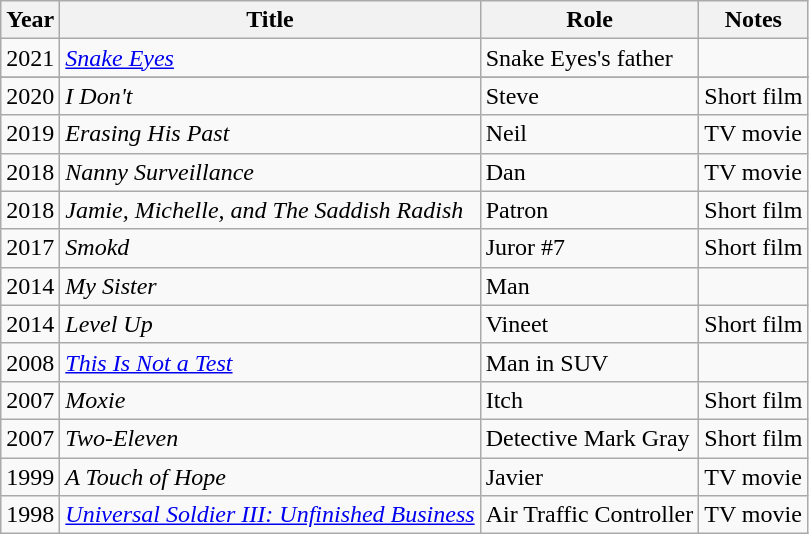<table class="wikitable sortable">
<tr>
<th>Year</th>
<th>Title</th>
<th>Role</th>
<th class="wikitable sortable">Notes</th>
</tr>
<tr>
<td>2021</td>
<td><em><a href='#'>Snake Eyes</a></em></td>
<td>Snake Eyes's father</td>
<td></td>
</tr>
<tr>
</tr>
<tr>
<td>2020</td>
<td><em>I Don't</em></td>
<td>Steve</td>
<td>Short film</td>
</tr>
<tr>
<td>2019</td>
<td><em>Erasing His Past</em></td>
<td>Neil</td>
<td>TV movie</td>
</tr>
<tr>
<td>2018</td>
<td><em>Nanny Surveillance</em></td>
<td>Dan</td>
<td>TV movie</td>
</tr>
<tr>
<td>2018</td>
<td><em>Jamie, Michelle, and The Saddish Radish</em></td>
<td>Patron</td>
<td>Short film</td>
</tr>
<tr>
<td>2017</td>
<td><em>Smokd</em></td>
<td>Juror #7</td>
<td>Short film</td>
</tr>
<tr>
<td>2014</td>
<td><em>My Sister</em></td>
<td>Man</td>
<td></td>
</tr>
<tr>
<td>2014</td>
<td><em>Level Up</em></td>
<td>Vineet</td>
<td>Short film</td>
</tr>
<tr>
<td>2008</td>
<td><em><a href='#'>This Is Not a Test</a></em></td>
<td>Man in SUV</td>
<td></td>
</tr>
<tr>
<td>2007</td>
<td><em>Moxie</em></td>
<td>Itch</td>
<td>Short film</td>
</tr>
<tr>
<td>2007</td>
<td><em>Two-Eleven</em></td>
<td>Detective Mark Gray</td>
<td>Short film</td>
</tr>
<tr>
<td>1999</td>
<td><em>A Touch of Hope</em></td>
<td>Javier</td>
<td>TV movie</td>
</tr>
<tr>
<td>1998</td>
<td><em><a href='#'>Universal Soldier III: Unfinished Business</a></em></td>
<td>Air Traffic Controller</td>
<td>TV movie</td>
</tr>
</table>
